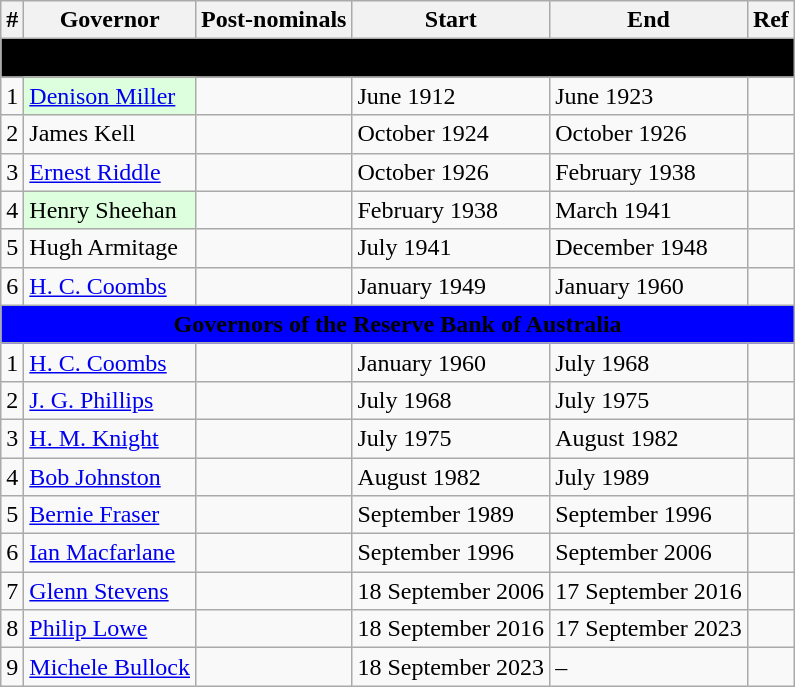<table class="wikitable">
<tr>
<th>#</th>
<th>Governor</th>
<th>Post-nominals</th>
<th>Start</th>
<th>End</th>
<th>Ref</th>
</tr>
<tr>
<td colspan="18" style="text-align:center; background:#000;"><strong><span>Governors of the Commonwealth Bank of Australia</span></strong></td>
</tr>
<tr>
<td>1</td>
<td style="background:#dfd;"><a href='#'>Denison Miller</a></td>
<td></td>
<td>June 1912</td>
<td>June 1923</td>
<td style="text-align:center;"></td>
</tr>
<tr>
<td>2</td>
<td>James Kell</td>
<td></td>
<td>October 1924</td>
<td>October 1926</td>
<td style="text-align:center;"></td>
</tr>
<tr>
<td>3</td>
<td><a href='#'>Ernest Riddle</a></td>
<td></td>
<td>October 1926</td>
<td>February 1938</td>
<td style="text-align:center;"></td>
</tr>
<tr>
<td>4</td>
<td style="background:#dfd;">Henry Sheehan</td>
<td></td>
<td>February 1938</td>
<td>March 1941</td>
<td style="text-align:center;"></td>
</tr>
<tr>
<td>5</td>
<td>Hugh Armitage</td>
<td></td>
<td>July 1941</td>
<td>December 1948</td>
<td style="text-align:center;"></td>
</tr>
<tr>
<td>6</td>
<td><a href='#'>H. C. Coombs</a></td>
<td></td>
<td>January 1949</td>
<td>January 1960</td>
<td style="text-align:center;"></td>
</tr>
<tr>
<td colspan="18" style="text-align:center; background:	#00f;"><strong><span>Governors of the Reserve Bank of Australia</span></strong></td>
</tr>
<tr>
<td>1</td>
<td><a href='#'>H. C. Coombs</a></td>
<td></td>
<td>January 1960</td>
<td>July 1968</td>
<td style="text-align:center;"></td>
</tr>
<tr>
<td>2</td>
<td><a href='#'>J. G. Phillips</a></td>
<td></td>
<td>July 1968</td>
<td>July 1975</td>
<td style="text-align:center;"></td>
</tr>
<tr>
<td>3</td>
<td><a href='#'>H. M. Knight</a></td>
<td></td>
<td>July 1975</td>
<td>August 1982</td>
<td style="text-align:center;"></td>
</tr>
<tr>
<td>4</td>
<td><a href='#'>Bob Johnston</a></td>
<td></td>
<td>August 1982</td>
<td>July 1989</td>
<td style="text-align:center;"></td>
</tr>
<tr>
<td>5</td>
<td><a href='#'>Bernie Fraser</a></td>
<td></td>
<td>September 1989</td>
<td>September 1996</td>
<td style="text-align:center;"></td>
</tr>
<tr>
<td>6</td>
<td><a href='#'>Ian Macfarlane</a></td>
<td></td>
<td>September 1996</td>
<td>September 2006</td>
<td style="text-align:center;"></td>
</tr>
<tr>
<td>7</td>
<td><a href='#'>Glenn Stevens</a></td>
<td></td>
<td>18 September 2006</td>
<td>17 September 2016</td>
<td style="text-align:center;"></td>
</tr>
<tr>
<td>8</td>
<td><a href='#'>Philip Lowe</a></td>
<td></td>
<td>18 September 2016</td>
<td>17 September 2023</td>
<td style="text-align:center;"></td>
</tr>
<tr>
<td>9</td>
<td><a href='#'>Michele Bullock</a></td>
<td></td>
<td>18 September 2023</td>
<td>–</td>
<td style="text-align:center;"></td>
</tr>
</table>
